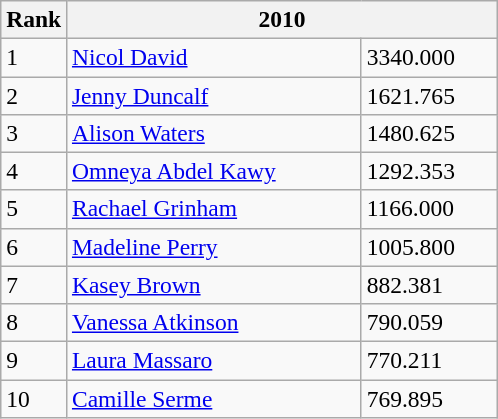<table class=wikitable style="font-size:98%;">
<tr>
<th>Rank</th>
<th colspan=2 width="280">2010</th>
</tr>
<tr>
<td>1</td>
<td> <a href='#'>Nicol David</a></td>
<td>3340.000</td>
</tr>
<tr>
<td>2</td>
<td> <a href='#'>Jenny Duncalf</a></td>
<td>1621.765</td>
</tr>
<tr>
<td>3</td>
<td> <a href='#'>Alison Waters</a></td>
<td>1480.625</td>
</tr>
<tr>
<td>4</td>
<td> <a href='#'>Omneya Abdel Kawy</a></td>
<td>1292.353</td>
</tr>
<tr>
<td>5</td>
<td> <a href='#'>Rachael Grinham</a></td>
<td>1166.000</td>
</tr>
<tr>
<td>6</td>
<td> <a href='#'>Madeline Perry</a></td>
<td>1005.800</td>
</tr>
<tr>
<td>7</td>
<td> <a href='#'>Kasey Brown</a></td>
<td>882.381</td>
</tr>
<tr>
<td>8</td>
<td> <a href='#'>Vanessa Atkinson</a></td>
<td>790.059</td>
</tr>
<tr>
<td>9</td>
<td> <a href='#'>Laura Massaro</a></td>
<td>770.211</td>
</tr>
<tr>
<td>10</td>
<td> <a href='#'>Camille Serme</a></td>
<td>769.895</td>
</tr>
</table>
